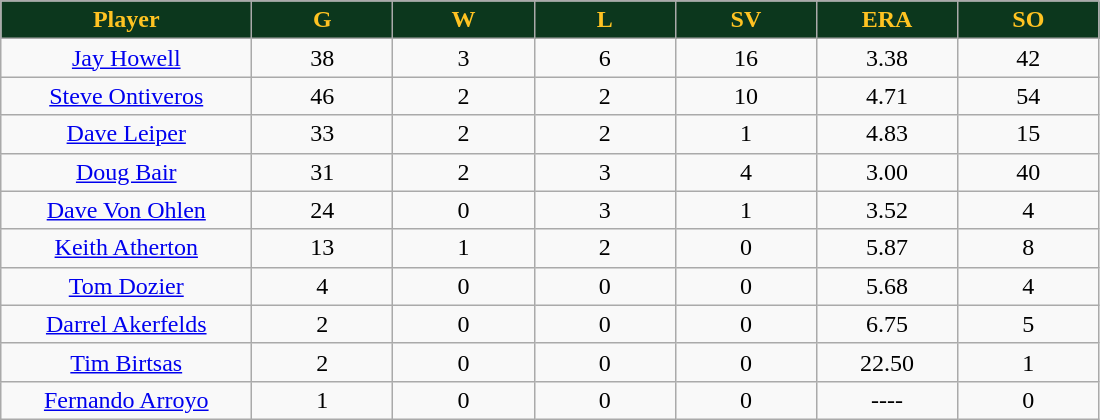<table class="wikitable sortable">
<tr>
<th style="background:#0c371d; color:#ffc322; width:16%;">Player</th>
<th style="background:#0c371d; color:#ffc322; width:9%;">G</th>
<th style="background:#0c371d; color:#ffc322; width:9%;">W</th>
<th style="background:#0c371d; color:#ffc322; width:9%;">L</th>
<th style="background:#0c371d; color:#ffc322; width:9%;">SV</th>
<th style="background:#0c371d; color:#ffc322; width:9%;">ERA</th>
<th style="background:#0c371d; color:#ffc322; width:9%;">SO</th>
</tr>
<tr style="text-align:center;">
<td><a href='#'>Jay Howell</a></td>
<td>38</td>
<td>3</td>
<td>6</td>
<td>16</td>
<td>3.38</td>
<td>42</td>
</tr>
<tr align=center>
<td><a href='#'>Steve Ontiveros</a></td>
<td>46</td>
<td>2</td>
<td>2</td>
<td>10</td>
<td>4.71</td>
<td>54</td>
</tr>
<tr align=center>
<td><a href='#'>Dave Leiper</a></td>
<td>33</td>
<td>2</td>
<td>2</td>
<td>1</td>
<td>4.83</td>
<td>15</td>
</tr>
<tr align=center>
<td><a href='#'>Doug Bair</a></td>
<td>31</td>
<td>2</td>
<td>3</td>
<td>4</td>
<td>3.00</td>
<td>40</td>
</tr>
<tr align=center>
<td><a href='#'>Dave Von Ohlen</a></td>
<td>24</td>
<td>0</td>
<td>3</td>
<td>1</td>
<td>3.52</td>
<td>4</td>
</tr>
<tr style="text-align:center;">
<td><a href='#'>Keith Atherton</a></td>
<td>13</td>
<td>1</td>
<td>2</td>
<td>0</td>
<td>5.87</td>
<td>8</td>
</tr>
<tr align=center>
<td><a href='#'>Tom Dozier</a></td>
<td>4</td>
<td>0</td>
<td>0</td>
<td>0</td>
<td>5.68</td>
<td>4</td>
</tr>
<tr align=center>
<td><a href='#'>Darrel Akerfelds</a></td>
<td>2</td>
<td>0</td>
<td>0</td>
<td>0</td>
<td>6.75</td>
<td>5</td>
</tr>
<tr align=center>
<td><a href='#'>Tim Birtsas</a></td>
<td>2</td>
<td>0</td>
<td>0</td>
<td>0</td>
<td>22.50</td>
<td>1</td>
</tr>
<tr align=center>
<td><a href='#'>Fernando Arroyo</a></td>
<td>1</td>
<td>0</td>
<td>0</td>
<td>0</td>
<td>----</td>
<td>0</td>
</tr>
</table>
